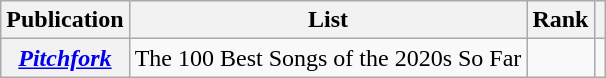<table class="wikitable plainrowheaders sortable" style="margin-right: 0;">
<tr>
<th scope="col">Publication</th>
<th scope="col">List</th>
<th scope="col">Rank</th>
<th scope="col" class="unsortable"></th>
</tr>
<tr>
<th scope="row"><em><a href='#'>Pitchfork</a></em></th>
<td>The 100 Best Songs of the 2020s So Far</td>
<td></td>
<td></td>
</tr>
</table>
